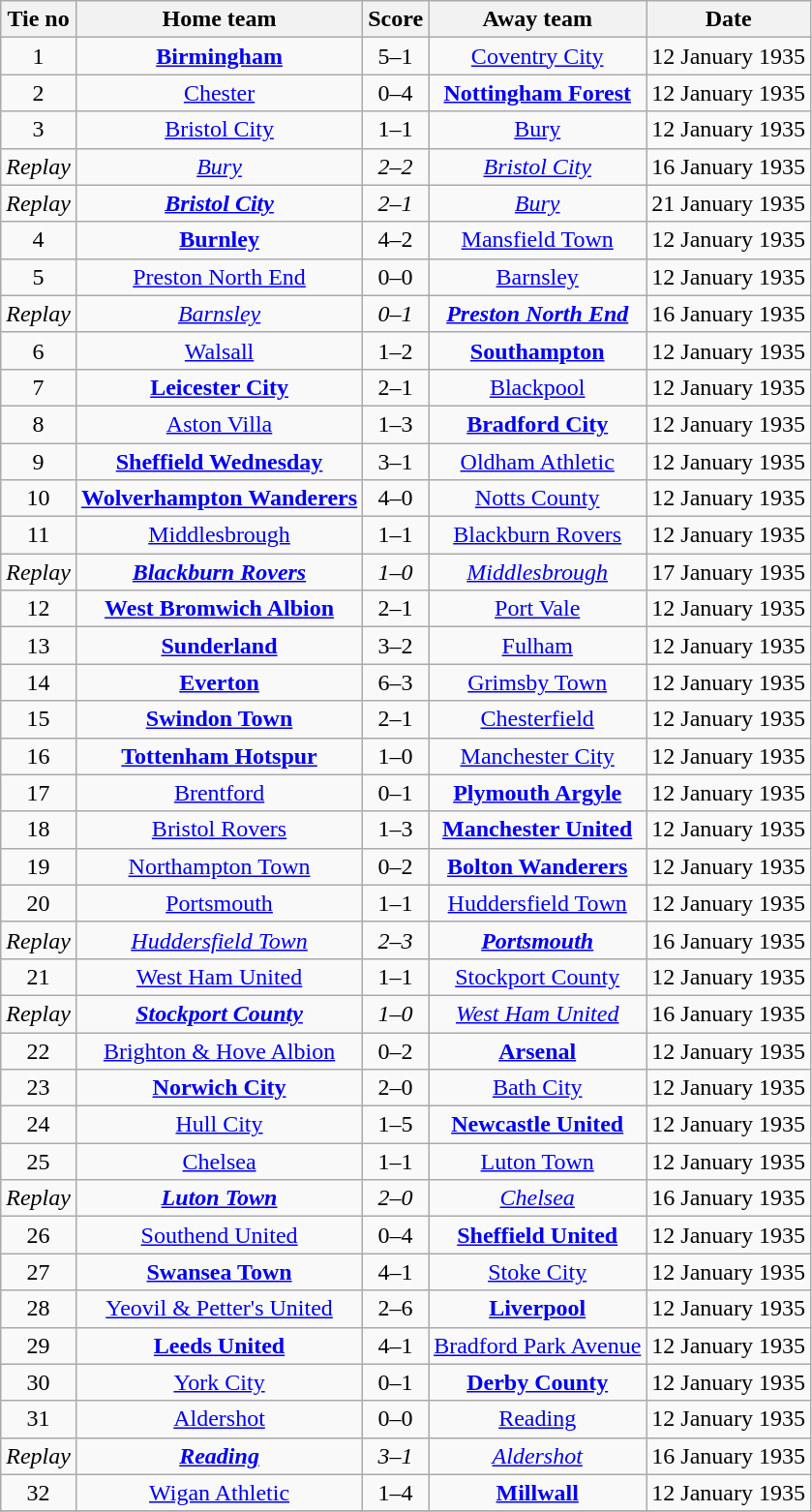<table class="wikitable" style="text-align: center">
<tr>
<th>Tie no</th>
<th>Home team</th>
<th>Score</th>
<th>Away team</th>
<th>Date</th>
</tr>
<tr>
<td>1</td>
<td><strong><a href='#'>Birmingham</a></strong></td>
<td>5–1</td>
<td><a href='#'>Coventry City</a></td>
<td>12 January 1935</td>
</tr>
<tr>
<td>2</td>
<td><a href='#'>Chester</a></td>
<td>0–4</td>
<td><strong><a href='#'>Nottingham Forest</a></strong></td>
<td>12 January 1935</td>
</tr>
<tr>
<td>3</td>
<td><a href='#'>Bristol City</a></td>
<td>1–1</td>
<td><a href='#'>Bury</a></td>
<td>12 January 1935</td>
</tr>
<tr>
<td><em>Replay</em></td>
<td><em><a href='#'>Bury</a></em></td>
<td><em>2–2</em></td>
<td><em><a href='#'>Bristol City</a></em></td>
<td>16 January 1935</td>
</tr>
<tr>
<td><em>Replay</em></td>
<td><strong><em><a href='#'>Bristol City</a></em></strong></td>
<td><em>2–1</em></td>
<td><em><a href='#'>Bury</a></em></td>
<td>21 January 1935</td>
</tr>
<tr>
<td>4</td>
<td><strong><a href='#'>Burnley</a></strong></td>
<td>4–2</td>
<td><a href='#'>Mansfield Town</a></td>
<td>12 January 1935</td>
</tr>
<tr>
<td>5</td>
<td><a href='#'>Preston North End</a></td>
<td>0–0</td>
<td><a href='#'>Barnsley</a></td>
<td>12 January 1935</td>
</tr>
<tr>
<td><em>Replay</em></td>
<td><em><a href='#'>Barnsley</a></em></td>
<td><em>0–1</em></td>
<td><strong><em><a href='#'>Preston North End</a></em></strong></td>
<td>16 January 1935</td>
</tr>
<tr>
<td>6</td>
<td><a href='#'>Walsall</a></td>
<td>1–2</td>
<td><strong><a href='#'>Southampton</a></strong></td>
<td>12 January 1935</td>
</tr>
<tr>
<td>7</td>
<td><strong><a href='#'>Leicester City</a></strong></td>
<td>2–1</td>
<td><a href='#'>Blackpool</a></td>
<td>12 January 1935</td>
</tr>
<tr>
<td>8</td>
<td><a href='#'>Aston Villa</a></td>
<td>1–3</td>
<td><strong><a href='#'>Bradford City</a></strong></td>
<td>12 January 1935</td>
</tr>
<tr>
<td>9</td>
<td><strong><a href='#'>Sheffield Wednesday</a></strong></td>
<td>3–1</td>
<td><a href='#'>Oldham Athletic</a></td>
<td>12 January 1935</td>
</tr>
<tr>
<td>10</td>
<td><strong><a href='#'>Wolverhampton Wanderers</a></strong></td>
<td>4–0</td>
<td><a href='#'>Notts County</a></td>
<td>12 January 1935</td>
</tr>
<tr>
<td>11</td>
<td><a href='#'>Middlesbrough</a></td>
<td>1–1</td>
<td><a href='#'>Blackburn Rovers</a></td>
<td>12 January 1935</td>
</tr>
<tr>
<td><em>Replay</em></td>
<td><strong><em><a href='#'>Blackburn Rovers</a></em></strong></td>
<td><em>1–0</em></td>
<td><em><a href='#'>Middlesbrough</a></em></td>
<td>17 January 1935</td>
</tr>
<tr>
<td>12</td>
<td><strong><a href='#'>West Bromwich Albion</a></strong></td>
<td>2–1</td>
<td><a href='#'>Port Vale</a></td>
<td>12 January 1935</td>
</tr>
<tr>
<td>13</td>
<td><strong><a href='#'>Sunderland</a></strong></td>
<td>3–2</td>
<td><a href='#'>Fulham</a></td>
<td>12 January 1935</td>
</tr>
<tr>
<td>14</td>
<td><strong><a href='#'>Everton</a></strong></td>
<td>6–3</td>
<td><a href='#'>Grimsby Town</a></td>
<td>12 January 1935</td>
</tr>
<tr>
<td>15</td>
<td><strong><a href='#'>Swindon Town</a></strong></td>
<td>2–1</td>
<td><a href='#'>Chesterfield</a></td>
<td>12 January 1935</td>
</tr>
<tr>
<td>16</td>
<td><strong><a href='#'>Tottenham Hotspur</a></strong></td>
<td>1–0</td>
<td><a href='#'>Manchester City</a></td>
<td>12 January 1935</td>
</tr>
<tr>
<td>17</td>
<td><a href='#'>Brentford</a></td>
<td>0–1</td>
<td><strong><a href='#'>Plymouth Argyle</a></strong></td>
<td>12 January 1935</td>
</tr>
<tr>
<td>18</td>
<td><a href='#'>Bristol Rovers</a></td>
<td>1–3</td>
<td><strong><a href='#'>Manchester United</a></strong></td>
<td>12 January 1935</td>
</tr>
<tr>
<td>19</td>
<td><a href='#'>Northampton Town</a></td>
<td>0–2</td>
<td><strong><a href='#'>Bolton Wanderers</a></strong></td>
<td>12 January 1935</td>
</tr>
<tr>
<td>20</td>
<td><a href='#'>Portsmouth</a></td>
<td>1–1</td>
<td><a href='#'>Huddersfield Town</a></td>
<td>12 January 1935</td>
</tr>
<tr>
<td><em>Replay</em></td>
<td><em><a href='#'>Huddersfield Town</a></em></td>
<td><em>2–3</em></td>
<td><strong><em><a href='#'>Portsmouth</a></em></strong></td>
<td>16 January 1935</td>
</tr>
<tr>
<td>21</td>
<td><a href='#'>West Ham United</a></td>
<td>1–1</td>
<td><a href='#'>Stockport County</a></td>
<td>12 January 1935</td>
</tr>
<tr>
<td><em>Replay</em></td>
<td><strong><em><a href='#'>Stockport County</a></em></strong></td>
<td><em>1–0</em></td>
<td><em><a href='#'>West Ham United</a></em></td>
<td>16 January 1935</td>
</tr>
<tr>
<td>22</td>
<td><a href='#'>Brighton & Hove Albion</a></td>
<td>0–2</td>
<td><strong><a href='#'>Arsenal</a></strong></td>
<td>12 January 1935</td>
</tr>
<tr>
<td>23</td>
<td><strong><a href='#'>Norwich City</a></strong></td>
<td>2–0</td>
<td><a href='#'>Bath City</a></td>
<td>12 January 1935</td>
</tr>
<tr>
<td>24</td>
<td><a href='#'>Hull City</a></td>
<td>1–5</td>
<td><strong><a href='#'>Newcastle United</a></strong></td>
<td>12 January 1935</td>
</tr>
<tr>
<td>25</td>
<td><a href='#'>Chelsea</a></td>
<td>1–1</td>
<td><a href='#'>Luton Town</a></td>
<td>12 January 1935</td>
</tr>
<tr>
<td><em>Replay</em></td>
<td><strong><em><a href='#'>Luton Town</a></em></strong></td>
<td><em>2–0</em></td>
<td><em><a href='#'>Chelsea</a></em></td>
<td>16 January 1935</td>
</tr>
<tr>
<td>26</td>
<td><a href='#'>Southend United</a></td>
<td>0–4</td>
<td><strong><a href='#'>Sheffield United</a></strong></td>
<td>12 January 1935</td>
</tr>
<tr>
<td>27</td>
<td><strong><a href='#'>Swansea Town</a></strong></td>
<td>4–1</td>
<td><a href='#'>Stoke City</a></td>
<td>12 January 1935</td>
</tr>
<tr>
<td>28</td>
<td><a href='#'>Yeovil & Petter's United</a></td>
<td>2–6</td>
<td><strong><a href='#'>Liverpool</a></strong></td>
<td>12 January 1935</td>
</tr>
<tr>
<td>29</td>
<td><strong><a href='#'>Leeds United</a></strong></td>
<td>4–1</td>
<td><a href='#'>Bradford Park Avenue</a></td>
<td>12 January 1935</td>
</tr>
<tr>
<td>30</td>
<td><a href='#'>York City</a></td>
<td>0–1</td>
<td><strong><a href='#'>Derby County</a></strong></td>
<td>12 January 1935</td>
</tr>
<tr>
<td>31</td>
<td><a href='#'>Aldershot</a></td>
<td>0–0</td>
<td><a href='#'>Reading</a></td>
<td>12 January 1935</td>
</tr>
<tr>
<td><em>Replay</em></td>
<td><strong><em><a href='#'>Reading</a></em></strong></td>
<td><em>3–1</em></td>
<td><em><a href='#'>Aldershot</a></em></td>
<td>16 January 1935</td>
</tr>
<tr>
<td>32</td>
<td><a href='#'>Wigan Athletic</a></td>
<td>1–4</td>
<td><strong><a href='#'>Millwall</a></strong></td>
<td>12 January 1935</td>
</tr>
<tr>
</tr>
</table>
